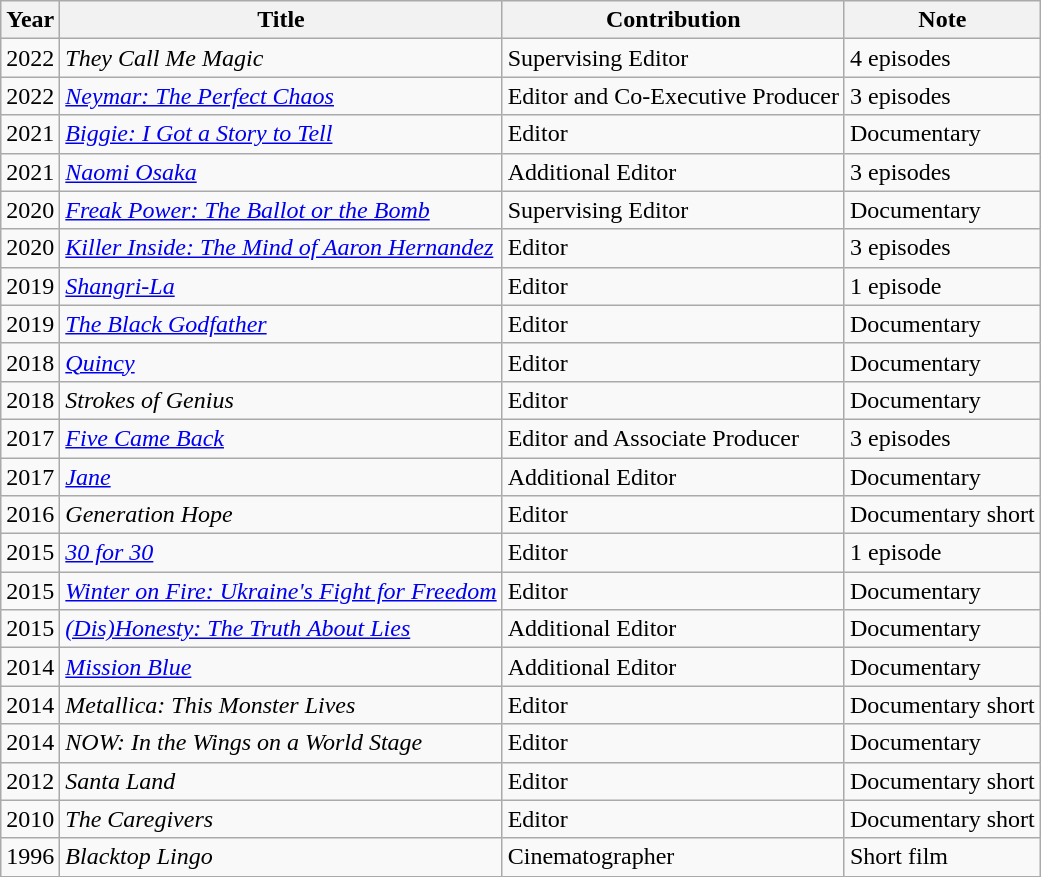<table class="wikitable sortable">
<tr>
<th>Year</th>
<th>Title</th>
<th>Contribution</th>
<th>Note</th>
</tr>
<tr>
<td>2022</td>
<td><em>They Call Me Magic</em></td>
<td>Supervising Editor</td>
<td>4 episodes</td>
</tr>
<tr>
<td>2022</td>
<td><em><a href='#'>Neymar: The Perfect Chaos</a></em></td>
<td>Editor and Co-Executive Producer</td>
<td>3 episodes</td>
</tr>
<tr>
<td>2021</td>
<td><em><a href='#'>Biggie: I Got a Story to Tell</a></em></td>
<td>Editor</td>
<td>Documentary</td>
</tr>
<tr>
<td>2021</td>
<td><em><a href='#'>Naomi Osaka</a></em></td>
<td>Additional Editor</td>
<td>3 episodes</td>
</tr>
<tr>
<td>2020</td>
<td><em><a href='#'>Freak Power: The Ballot or the Bomb</a></em></td>
<td>Supervising Editor</td>
<td>Documentary</td>
</tr>
<tr>
<td>2020</td>
<td><em><a href='#'>Killer Inside: The Mind of Aaron Hernandez</a></em></td>
<td>Editor</td>
<td>3 episodes</td>
</tr>
<tr>
<td>2019</td>
<td><em><a href='#'>Shangri-La</a></em></td>
<td>Editor</td>
<td>1 episode</td>
</tr>
<tr>
<td>2019</td>
<td><em><a href='#'>The Black Godfather</a></em></td>
<td>Editor</td>
<td>Documentary</td>
</tr>
<tr>
<td>2018</td>
<td><em><a href='#'>Quincy</a></em></td>
<td>Editor</td>
<td>Documentary</td>
</tr>
<tr>
<td>2018</td>
<td><em>Strokes of Genius</em></td>
<td>Editor</td>
<td>Documentary</td>
</tr>
<tr>
<td>2017</td>
<td><em><a href='#'>Five Came Back</a></em></td>
<td>Editor and Associate Producer</td>
<td>3 episodes</td>
</tr>
<tr>
<td>2017</td>
<td><em><a href='#'>Jane</a></em></td>
<td>Additional Editor</td>
<td>Documentary</td>
</tr>
<tr>
<td>2016</td>
<td><em>Generation Hope</em></td>
<td>Editor</td>
<td>Documentary short</td>
</tr>
<tr>
<td>2015</td>
<td><em><a href='#'>30 for 30</a></em></td>
<td>Editor</td>
<td>1 episode</td>
</tr>
<tr>
<td>2015</td>
<td><em><a href='#'>Winter on Fire: Ukraine's Fight for Freedom</a></em></td>
<td>Editor</td>
<td>Documentary</td>
</tr>
<tr>
<td>2015</td>
<td><em><a href='#'>(Dis)Honesty: The Truth About Lies</a></em></td>
<td>Additional Editor</td>
<td>Documentary</td>
</tr>
<tr>
<td>2014</td>
<td><em><a href='#'>Mission Blue</a></em></td>
<td>Additional Editor</td>
<td>Documentary</td>
</tr>
<tr>
<td>2014</td>
<td><em>Metallica: This Monster Lives</em></td>
<td>Editor</td>
<td>Documentary short</td>
</tr>
<tr>
<td>2014</td>
<td><em>NOW: In the Wings on a World Stage</em></td>
<td>Editor</td>
<td>Documentary</td>
</tr>
<tr>
<td>2012</td>
<td><em>Santa Land</em></td>
<td>Editor</td>
<td>Documentary short</td>
</tr>
<tr>
<td>2010</td>
<td><em>The Caregivers</em></td>
<td>Editor</td>
<td>Documentary short</td>
</tr>
<tr>
<td>1996</td>
<td><em>Blacktop Lingo</em></td>
<td>Cinematographer</td>
<td>Short film</td>
</tr>
<tr>
</tr>
</table>
